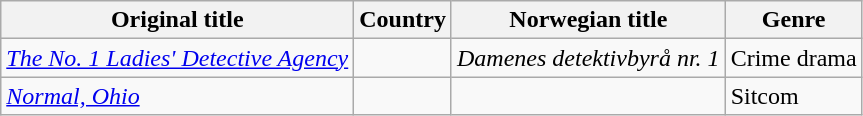<table class="wikitable">
<tr>
<th>Original title</th>
<th>Country</th>
<th>Norwegian title</th>
<th>Genre</th>
</tr>
<tr>
<td><em><a href='#'>The No. 1 Ladies' Detective Agency</a></em></td>
<td> </td>
<td><em>Damenes detektivbyrå nr. 1</em></td>
<td>Crime drama</td>
</tr>
<tr>
<td><em><a href='#'>Normal, Ohio</a></em></td>
<td></td>
<td></td>
<td>Sitcom</td>
</tr>
</table>
